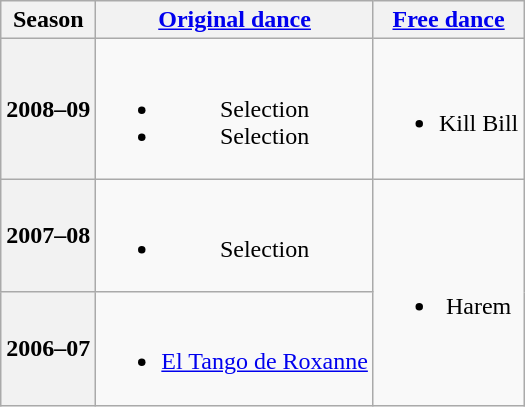<table class=wikitable style=text-align:center>
<tr>
<th>Season</th>
<th><a href='#'>Original dance</a></th>
<th><a href='#'>Free dance</a></th>
</tr>
<tr>
<th>2008–09 <br> </th>
<td><br><ul><li> Selection <br></li><li> Selection <br></li></ul></td>
<td><br><ul><li>Kill Bill</li></ul></td>
</tr>
<tr>
<th>2007–08 <br> </th>
<td><br><ul><li> Selection <br></li></ul></td>
<td rowspan=2><br><ul><li>Harem <br></li></ul></td>
</tr>
<tr>
<th>2006–07 <br> </th>
<td><br><ul><li><a href='#'>El Tango de Roxanne</a> <br></li></ul></td>
</tr>
</table>
